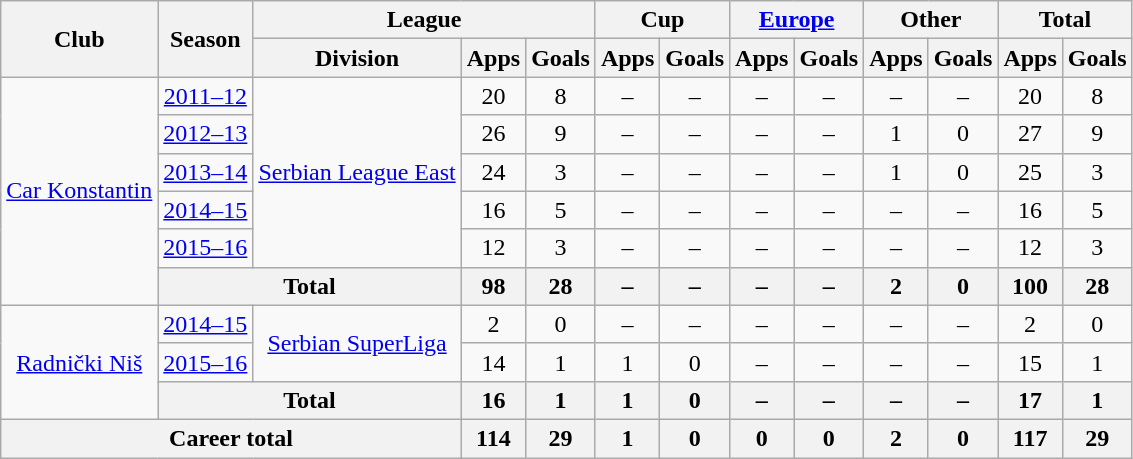<table class="wikitable" style="text-align: center;">
<tr>
<th rowspan="2">Club</th>
<th rowspan="2">Season</th>
<th colspan="3">League</th>
<th colspan="2">Cup</th>
<th colspan="2"><a href='#'>Europe</a></th>
<th colspan="2">Other</th>
<th colspan="2">Total</th>
</tr>
<tr>
<th>Division</th>
<th>Apps</th>
<th>Goals</th>
<th>Apps</th>
<th>Goals</th>
<th>Apps</th>
<th>Goals</th>
<th>Apps</th>
<th>Goals</th>
<th>Apps</th>
<th>Goals</th>
</tr>
<tr>
<td rowspan="6" valign="center"><a href='#'>Car Konstantin</a></td>
<td><a href='#'>2011–12</a></td>
<td rowspan=5><a href='#'>Serbian League East</a></td>
<td>20</td>
<td>8</td>
<td>–</td>
<td>–</td>
<td>–</td>
<td>–</td>
<td>–</td>
<td>–</td>
<td>20</td>
<td>8</td>
</tr>
<tr>
<td><a href='#'>2012–13</a></td>
<td>26</td>
<td>9</td>
<td>–</td>
<td>–</td>
<td>–</td>
<td>–</td>
<td>1</td>
<td>0</td>
<td>27</td>
<td>9</td>
</tr>
<tr>
<td><a href='#'>2013–14</a></td>
<td>24</td>
<td>3</td>
<td>–</td>
<td>–</td>
<td>–</td>
<td>–</td>
<td>1</td>
<td>0</td>
<td>25</td>
<td>3</td>
</tr>
<tr>
<td><a href='#'>2014–15</a></td>
<td>16</td>
<td>5</td>
<td>–</td>
<td>–</td>
<td>–</td>
<td>–</td>
<td>–</td>
<td>–</td>
<td>16</td>
<td>5</td>
</tr>
<tr>
<td><a href='#'>2015–16</a></td>
<td>12</td>
<td>3</td>
<td>–</td>
<td>–</td>
<td>–</td>
<td>–</td>
<td>–</td>
<td>–</td>
<td>12</td>
<td>3</td>
</tr>
<tr>
<th colspan="2">Total</th>
<th>98</th>
<th>28</th>
<th>–</th>
<th>–</th>
<th>–</th>
<th>–</th>
<th>2</th>
<th>0</th>
<th>100</th>
<th>28</th>
</tr>
<tr>
<td rowspan="3" valign="center"><a href='#'>Radnički Niš</a></td>
<td><a href='#'>2014–15</a></td>
<td rowspan=2><a href='#'>Serbian SuperLiga</a></td>
<td>2</td>
<td>0</td>
<td>–</td>
<td>–</td>
<td>–</td>
<td>–</td>
<td>–</td>
<td>–</td>
<td>2</td>
<td>0</td>
</tr>
<tr>
<td><a href='#'>2015–16</a></td>
<td>14</td>
<td>1</td>
<td>1</td>
<td>0</td>
<td>–</td>
<td>–</td>
<td>–</td>
<td>–</td>
<td>15</td>
<td>1</td>
</tr>
<tr>
<th colspan="2">Total</th>
<th>16</th>
<th>1</th>
<th>1</th>
<th>0</th>
<th>–</th>
<th>–</th>
<th>–</th>
<th>–</th>
<th>17</th>
<th>1</th>
</tr>
<tr>
<th colspan="3">Career total</th>
<th>114</th>
<th>29</th>
<th>1</th>
<th>0</th>
<th>0</th>
<th>0</th>
<th>2</th>
<th>0</th>
<th>117</th>
<th>29</th>
</tr>
</table>
